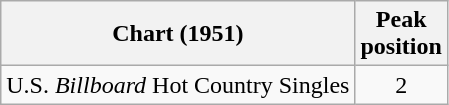<table class="wikitable">
<tr>
<th>Chart (1951)</th>
<th>Peak<br>position</th>
</tr>
<tr>
<td>U.S. <em>Billboard</em> Hot Country Singles</td>
<td style="text-align:center;">2</td>
</tr>
</table>
